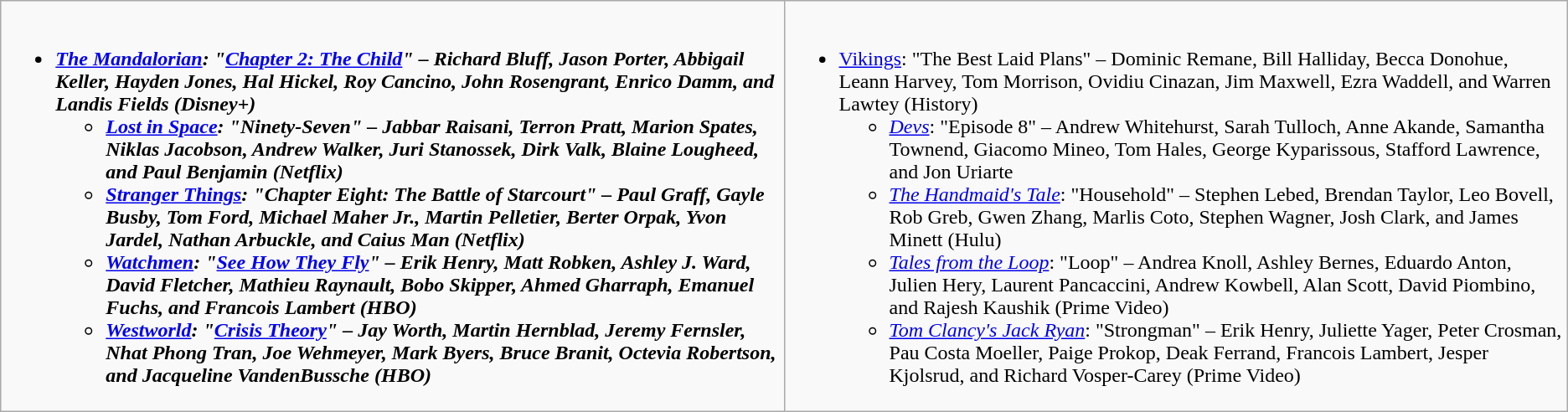<table class="wikitable">
<tr>
<td style="vertical-align:top;" width="50%"><br><ul><li><strong><em><a href='#'>The Mandalorian</a><em>: "<a href='#'>Chapter 2: The Child</a>" – Richard Bluff, Jason Porter, Abbigail Keller, Hayden Jones, Hal Hickel, Roy Cancino, John Rosengrant, Enrico Damm, and Landis Fields (Disney+)<strong><ul><li></em><a href='#'>Lost in Space</a><em>: "Ninety-Seven" – Jabbar Raisani, Terron Pratt, Marion Spates, Niklas Jacobson, Andrew Walker, Juri Stanossek, Dirk Valk, Blaine Lougheed, and Paul Benjamin (Netflix)</li><li></em><a href='#'>Stranger Things</a><em>: "Chapter Eight: The Battle of Starcourt" – Paul Graff, Gayle Busby, Tom Ford, Michael Maher Jr., Martin Pelletier, Berter Orpak, Yvon Jardel, Nathan Arbuckle, and Caius Man (Netflix)</li><li></em><a href='#'>Watchmen</a><em>: "<a href='#'>See How They Fly</a>" – Erik Henry, Matt Robken, Ashley J. Ward, David Fletcher, Mathieu Raynault, Bobo Skipper, Ahmed Gharraph, Emanuel Fuchs, and Francois Lambert (HBO)</li><li></em><a href='#'>Westworld</a><em>: "<a href='#'>Crisis Theory</a>" – Jay Worth, Martin Hernblad, Jeremy Fernsler, Nhat Phong Tran, Joe Wehmeyer, Mark Byers, Bruce Branit, Octevia Robertson, and Jacqueline VandenBussche (HBO)</li></ul></li></ul></td>
<td style="vertical-align:top;" width="50%"><br><ul><li></em></strong><a href='#'>Vikings</a></em>: "The Best Laid Plans" – Dominic Remane, Bill Halliday, Becca Donohue, Leann Harvey, Tom Morrison, Ovidiu Cinazan, Jim Maxwell, Ezra Waddell, and Warren Lawtey (History)</strong><ul><li><em><a href='#'>Devs</a></em>: "Episode 8" – Andrew Whitehurst, Sarah Tulloch, Anne Akande, Samantha Townend, Giacomo Mineo, Tom Hales, George Kyparissous, Stafford Lawrence, and Jon Uriarte</li><li><em><a href='#'>The Handmaid's Tale</a></em>: "Household" – Stephen Lebed, Brendan Taylor, Leo Bovell, Rob Greb, Gwen Zhang, Marlis Coto, Stephen Wagner, Josh Clark, and James Minett (Hulu)</li><li><em><a href='#'>Tales from the Loop</a></em>: "Loop" – Andrea Knoll, Ashley Bernes, Eduardo Anton, Julien Hery, Laurent Pancaccini, Andrew Kowbell, Alan Scott, David Piombino, and Rajesh Kaushik (Prime Video)</li><li><em><a href='#'>Tom Clancy's Jack Ryan</a></em>: "Strongman" – Erik Henry, Juliette Yager, Peter Crosman, Pau Costa Moeller, Paige Prokop, Deak Ferrand, Francois Lambert, Jesper Kjolsrud, and Richard Vosper-Carey (Prime Video)</li></ul></li></ul></td>
</tr>
</table>
